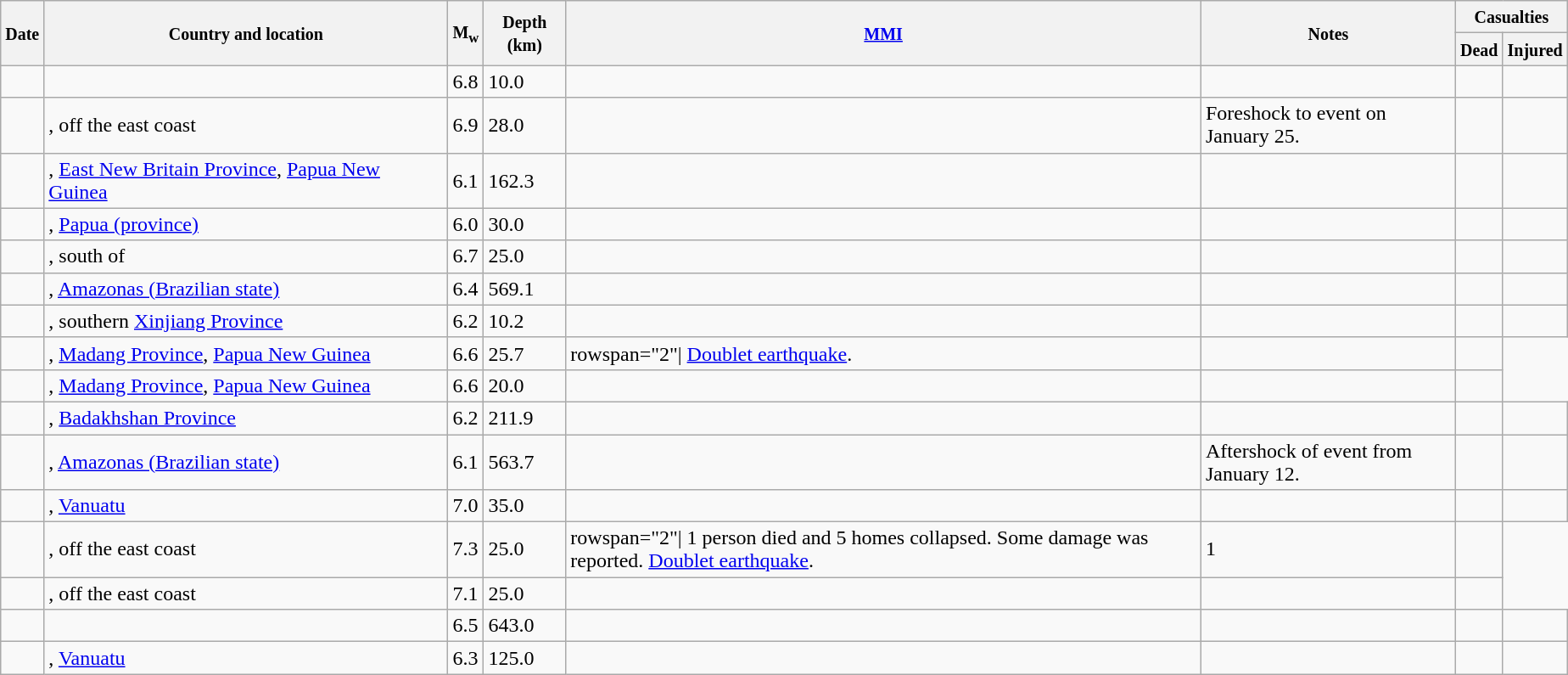<table class="wikitable sortable sort-under" style="border:1px black; margin-left:1em;">
<tr>
<th rowspan="2"><small>Date</small></th>
<th rowspan="2" style="width: 310px"><small>Country and location</small></th>
<th rowspan="2"><small>M<sub>w</sub></small></th>
<th rowspan="2"><small>Depth (km)</small></th>
<th rowspan="2"><small><a href='#'>MMI</a></small></th>
<th rowspan="2" class="unsortable"><small>Notes</small></th>
<th colspan="2"><small>Casualties</small></th>
</tr>
<tr>
<th><small>Dead</small></th>
<th><small>Injured</small></th>
</tr>
<tr>
<td></td>
<td></td>
<td>6.8</td>
<td>10.0</td>
<td></td>
<td></td>
<td></td>
<td></td>
</tr>
<tr>
<td></td>
<td>, off the east coast</td>
<td>6.9</td>
<td>28.0</td>
<td></td>
<td>Foreshock to event on January 25.</td>
<td></td>
<td></td>
</tr>
<tr>
<td></td>
<td>, <a href='#'>East New Britain Province</a>, <a href='#'>Papua New Guinea</a></td>
<td>6.1</td>
<td>162.3</td>
<td></td>
<td></td>
<td></td>
<td></td>
</tr>
<tr>
<td></td>
<td>, <a href='#'>Papua (province)</a></td>
<td>6.0</td>
<td>30.0</td>
<td></td>
<td></td>
<td></td>
<td></td>
</tr>
<tr>
<td></td>
<td>, south of</td>
<td>6.7</td>
<td>25.0</td>
<td></td>
<td></td>
<td></td>
<td></td>
</tr>
<tr>
<td></td>
<td>, <a href='#'>Amazonas (Brazilian state)</a></td>
<td>6.4</td>
<td>569.1</td>
<td></td>
<td></td>
<td></td>
<td></td>
</tr>
<tr>
<td></td>
<td>, southern <a href='#'>Xinjiang Province</a></td>
<td>6.2</td>
<td>10.2</td>
<td></td>
<td></td>
<td></td>
<td></td>
</tr>
<tr>
<td></td>
<td>, <a href='#'>Madang Province</a>, <a href='#'>Papua New Guinea</a></td>
<td>6.6</td>
<td>25.7</td>
<td>rowspan="2"| <a href='#'>Doublet earthquake</a>.</td>
<td></td>
<td></td>
</tr>
<tr>
<td></td>
<td>, <a href='#'>Madang Province</a>, <a href='#'>Papua New Guinea</a></td>
<td>6.6</td>
<td>20.0</td>
<td></td>
<td></td>
<td></td>
</tr>
<tr>
<td></td>
<td>, <a href='#'>Badakhshan Province</a></td>
<td>6.2</td>
<td>211.9</td>
<td></td>
<td></td>
<td></td>
<td></td>
</tr>
<tr>
<td></td>
<td>, <a href='#'>Amazonas (Brazilian state)</a></td>
<td>6.1</td>
<td>563.7</td>
<td></td>
<td>Aftershock of event from January 12.</td>
<td></td>
<td></td>
</tr>
<tr>
<td></td>
<td>, <a href='#'>Vanuatu</a></td>
<td>7.0</td>
<td>35.0</td>
<td></td>
<td></td>
<td></td>
<td></td>
</tr>
<tr>
<td></td>
<td>, off the east coast</td>
<td>7.3</td>
<td>25.0</td>
<td>rowspan="2"| 1 person died and 5 homes collapsed. Some damage was reported. <a href='#'>Doublet earthquake</a>.</td>
<td>1</td>
<td></td>
</tr>
<tr>
<td></td>
<td>, off the east coast</td>
<td>7.1</td>
<td>25.0</td>
<td></td>
<td></td>
<td></td>
</tr>
<tr>
<td></td>
<td></td>
<td>6.5</td>
<td>643.0</td>
<td></td>
<td></td>
<td></td>
<td></td>
</tr>
<tr>
<td></td>
<td>, <a href='#'>Vanuatu</a></td>
<td>6.3</td>
<td>125.0</td>
<td></td>
<td></td>
<td></td>
<td></td>
</tr>
</table>
